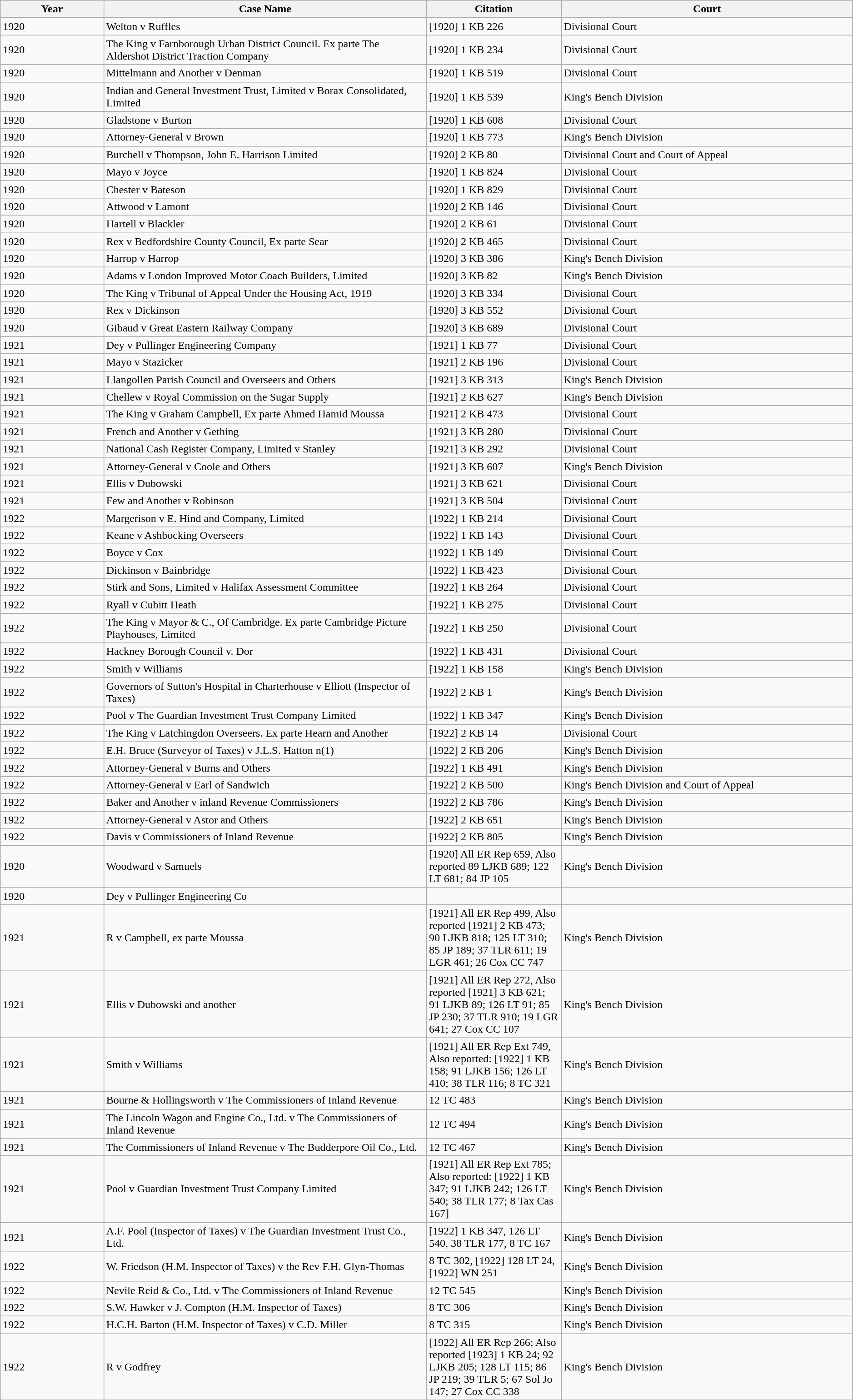<table class="wikitable sortable" width=99%>
<tr>
<th scope="col" width="75">Year</th>
<th scope="col" width="250">Case Name</th>
<th scope="col" width="100">Citation</th>
<th scope="col" width="225">Court</th>
</tr>
<tr>
</tr>
<tr>
<td>1920</td>
<td>Welton v Ruffles</td>
<td>[1920] 1 KB 226</td>
<td>Divisional Court</td>
</tr>
<tr>
<td>1920</td>
<td>The King v Farnborough Urban District Council. Ex parte The Aldershot District Traction Company</td>
<td>[1920] 1 KB 234</td>
<td>Divisional Court</td>
</tr>
<tr>
<td>1920</td>
<td>Mittelmann and Another v Denman</td>
<td>[1920] 1 KB 519</td>
<td>Divisional Court</td>
</tr>
<tr>
<td>1920</td>
<td>Indian and General Investment Trust, Limited v Borax Consolidated, Limited</td>
<td>[1920] 1 KB 539</td>
<td>King's Bench Division</td>
</tr>
<tr>
<td>1920</td>
<td>Gladstone v Burton</td>
<td>[1920] 1 KB 608</td>
<td>Divisional Court</td>
</tr>
<tr>
<td>1920</td>
<td>Attorney-General v Brown</td>
<td>[1920] 1 KB 773</td>
<td>King's Bench Division</td>
</tr>
<tr>
<td>1920</td>
<td>Burchell v Thompson, John E. Harrison Limited</td>
<td>[1920] 2 KB 80</td>
<td>Divisional Court and Court of Appeal</td>
</tr>
<tr>
<td>1920</td>
<td>Mayo v Joyce</td>
<td>[1920] 1 KB 824</td>
<td>Divisional Court</td>
</tr>
<tr>
<td>1920</td>
<td>Chester v Bateson</td>
<td>[1920] 1 KB 829</td>
<td>Divisional Court</td>
</tr>
<tr>
<td>1920</td>
<td>Attwood v Lamont</td>
<td>[1920] 2 KB 146</td>
<td>Divisional Court</td>
</tr>
<tr>
<td>1920</td>
<td>Hartell v Blackler</td>
<td>[1920] 2 KB 61</td>
<td>Divisional Court</td>
</tr>
<tr>
<td>1920</td>
<td>Rex v Bedfordshire County Council, Ex parte Sear</td>
<td>[1920] 2 KB 465</td>
<td>Divisional Court</td>
</tr>
<tr>
<td>1920</td>
<td>Harrop v Harrop</td>
<td>[1920] 3 KB 386</td>
<td>King's Bench Division</td>
</tr>
<tr>
<td>1920</td>
<td>Adams v London Improved Motor Coach Builders, Limited</td>
<td>[1920] 3 KB 82</td>
<td>King's Bench Division</td>
</tr>
<tr>
<td>1920</td>
<td>The King v Tribunal of Appeal Under the Housing Act, 1919</td>
<td>[1920] 3 KB 334</td>
<td>Divisional Court</td>
</tr>
<tr>
<td>1920</td>
<td>Rex v Dickinson</td>
<td>[1920] 3 KB 552</td>
<td>Divisional Court</td>
</tr>
<tr>
<td>1920</td>
<td>Gibaud v Great Eastern Railway Company</td>
<td>[1920] 3 KB 689</td>
<td>Divisional Court</td>
</tr>
<tr>
<td>1921</td>
<td>Dey v Pullinger Engineering Company</td>
<td>[1921] 1 KB 77</td>
<td>Divisional Court</td>
</tr>
<tr>
<td>1921</td>
<td>Mayo v Stazicker</td>
<td>[1921] 2 KB 196</td>
<td>Divisional Court</td>
</tr>
<tr>
<td>1921</td>
<td>Llangollen Parish Council and Overseers and Others</td>
<td>[1921] 3 KB 313</td>
<td>King's Bench Division</td>
</tr>
<tr>
<td>1921</td>
<td>Chellew v Royal Commission on the Sugar Supply</td>
<td>[1921] 2 KB 627</td>
<td>King's Bench Division</td>
</tr>
<tr>
<td>1921</td>
<td>The King v Graham Campbell, Ex parte Ahmed Hamid Moussa</td>
<td>[1921] 2 KB 473</td>
<td>Divisional Court</td>
</tr>
<tr>
<td>1921</td>
<td>French and Another v Gething</td>
<td>[1921] 3 KB 280</td>
<td>Divisional Court</td>
</tr>
<tr>
<td>1921</td>
<td>National Cash Register Company, Limited v Stanley</td>
<td>[1921] 3 KB 292</td>
<td>Divisional Court</td>
</tr>
<tr>
<td>1921</td>
<td>Attorney-General v Coole and Others</td>
<td>[1921] 3 KB 607</td>
<td>King's Bench Division</td>
</tr>
<tr>
<td>1921</td>
<td>Ellis v Dubowski</td>
<td>[1921] 3 KB 621</td>
<td>Divisional Court</td>
</tr>
<tr>
<td>1921</td>
<td>Few and Another v Robinson</td>
<td>[1921] 3 KB 504</td>
<td>Divisional Court</td>
</tr>
<tr>
<td>1922</td>
<td>Margerison v E. Hind and Company, Limited</td>
<td>[1922] 1 KB 214</td>
<td>Divisional Court</td>
</tr>
<tr>
<td>1922</td>
<td>Keane v Ashbocking Overseers</td>
<td>[1922] 1 KB 143</td>
<td>Divisional Court</td>
</tr>
<tr>
<td>1922</td>
<td>Boyce v Cox</td>
<td>[1922] 1 KB 149</td>
<td>Divisional Court</td>
</tr>
<tr>
<td>1922</td>
<td>Dickinson v Bainbridge</td>
<td>[1922] 1 KB 423</td>
<td>Divisional Court</td>
</tr>
<tr>
<td>1922</td>
<td>Stirk and Sons, Limited v Halifax Assessment Committee</td>
<td>[1922] 1 KB 264</td>
<td>Divisional Court</td>
</tr>
<tr>
<td>1922</td>
<td>Ryall v Cubitt Heath</td>
<td>[1922] 1 KB 275</td>
<td>Divisional Court</td>
</tr>
<tr>
<td>1922</td>
<td>The King v Mayor & C., Of Cambridge. Ex parte Cambridge Picture Playhouses, Limited</td>
<td>[1922] 1 KB 250</td>
<td>Divisional Court</td>
</tr>
<tr>
<td>1922</td>
<td>Hackney Borough Council v. Dor</td>
<td>[1922] 1 KB 431</td>
<td>Divisional Court</td>
</tr>
<tr>
<td>1922</td>
<td>Smith v Williams</td>
<td>[1922] 1 KB 158</td>
<td>King's Bench Division</td>
</tr>
<tr>
<td>1922</td>
<td>Governors of Sutton's Hospital in Charterhouse v Elliott (Inspector of Taxes)</td>
<td>[1922] 2 KB 1</td>
<td>King's Bench Division</td>
</tr>
<tr>
<td>1922</td>
<td>Pool v The Guardian Investment Trust Company Limited</td>
<td>[1922] 1 KB 347</td>
<td>King's Bench Division</td>
</tr>
<tr>
<td>1922</td>
<td>The King v Latchingdon Overseers. Ex parte Hearn and Another</td>
<td>[1922] 2 KB 14</td>
<td>Divisional Court</td>
</tr>
<tr>
<td>1922</td>
<td>E.H. Bruce (Surveyor of Taxes) v J.L.S. Hatton n(1)</td>
<td>[1922] 2 KB 206</td>
<td>King's Bench Division</td>
</tr>
<tr>
<td>1922</td>
<td>Attorney-General v Burns and Others</td>
<td>[1922] 1 KB 491</td>
<td>King's Bench Division</td>
</tr>
<tr>
<td>1922</td>
<td>Attorney-General v Earl of Sandwich</td>
<td>[1922] 2 KB 500</td>
<td>King's Bench Division and Court of Appeal</td>
</tr>
<tr>
<td>1922</td>
<td>Baker and Another v inland Revenue Commissioners</td>
<td>[1922] 2 KB 786</td>
<td>King's Bench Division</td>
</tr>
<tr>
<td>1922</td>
<td>Attorney-General v Astor and Others</td>
<td>[1922] 2 KB 651</td>
<td>King's Bench Division</td>
</tr>
<tr>
<td>1922</td>
<td>Davis v Commissioners of Inland Revenue</td>
<td>[1922] 2 KB 805</td>
<td>King's Bench Division</td>
</tr>
<tr>
<td>1920</td>
<td>Woodward v Samuels</td>
<td>[1920] All ER Rep 659, Also reported 89 LJKB 689; 122 LT 681; 84 JP 105</td>
<td>King's Bench Division</td>
</tr>
<tr>
<td>1920</td>
<td>Dey v Pullinger Engineering Co</td>
<td></td>
</tr>
<tr>
<td>1921</td>
<td>R v Campbell, ex parte Moussa</td>
<td>[1921] All ER Rep 499, Also reported [1921] 2 KB 473; 90 LJKB 818; 125 LT 310; 85 JP 189; 37 TLR 611; 19 LGR 461; 26 Cox CC 747</td>
<td>King's Bench Division</td>
</tr>
<tr>
<td>1921</td>
<td>Ellis v Dubowski and another</td>
<td>[1921] All ER Rep 272, Also reported [1921] 3 KB 621; 91 LJKB 89; 126 LT 91; 85 JP 230; 37 TLR 910; 19 LGR 641; 27 Cox CC 107</td>
<td>King's Bench Division</td>
</tr>
<tr>
<td>1921</td>
<td>Smith v Williams</td>
<td>[1921] All ER Rep Ext 749, Also reported: [1922] 1 KB 158; 91 LJKB 156; 126 LT 410; 38 TLR 116; 8 TC 321</td>
<td>King's Bench Division</td>
</tr>
<tr>
<td>1921</td>
<td>Bourne & Hollingsworth v The Commissioners of Inland Revenue</td>
<td>12 TC 483</td>
<td>King's Bench Division</td>
</tr>
<tr>
<td>1921</td>
<td>The Lincoln Wagon and Engine Co., Ltd. v The Commissioners of Inland Revenue</td>
<td>12 TC 494</td>
<td>King's Bench Division</td>
</tr>
<tr>
<td>1921</td>
<td>The Commissioners of Inland Revenue v The Budderpore Oil Co., Ltd.</td>
<td>12 TC 467</td>
<td>King's Bench Division</td>
</tr>
<tr>
<td>1921</td>
<td>Pool v Guardian Investment Trust Company Limited</td>
<td>[1921] All ER Rep Ext 785; Also reported: [1922] 1 KB 347; 91 LJKB 242; 126 LT 540; 38 TLR 177; 8 Tax Cas 167]</td>
<td>King's Bench Division</td>
</tr>
<tr>
<td>1921</td>
<td>A.F. Pool (Inspector of Taxes) v The Guardian Investment Trust Co., Ltd.</td>
<td>[1922] 1 KB 347, 126 LT 540, 38 TLR 177, 8 TC 167</td>
<td>King's Bench Division</td>
</tr>
<tr>
<td>1922</td>
<td>W. Friedson (H.M. Inspector of Taxes) v the Rev F.H. Glyn-Thomas</td>
<td>8 TC 302, [1922] 128 LT 24, [1922] WN 251</td>
<td>King's Bench Division</td>
</tr>
<tr>
<td>1922</td>
<td>Nevile Reid & Co., Ltd. v The Commissioners of Inland Revenue</td>
<td>12 TC 545</td>
<td>King's Bench Division</td>
</tr>
<tr>
<td>1922</td>
<td>S.W. Hawker v J. Compton (H.M. Inspector of Taxes)</td>
<td>8 TC 306</td>
<td>King's Bench Division</td>
</tr>
<tr>
<td>1922</td>
<td>H.C.H. Barton (H.M. Inspector of Taxes) v C.D. Miller</td>
<td>8 TC 315</td>
<td>King's Bench Division</td>
</tr>
<tr>
<td>1922</td>
<td>R v Godfrey</td>
<td>[1922] All ER Rep 266; Also reported [1923] 1 KB 24; 92 LJKB 205; 128 LT 115; 86 JP 219; 39 TLR 5; 67 Sol Jo 147; 27 Cox CC 338</td>
<td>King's Bench Division</td>
</tr>
</table>
